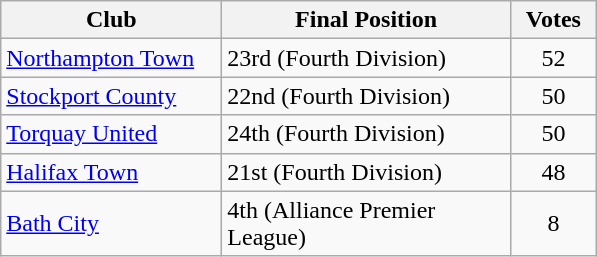<table class="wikitable" style="text-align:left;">
<tr>
<th width=140>Club</th>
<th width=185>Final Position</th>
<th width=50>Votes</th>
</tr>
<tr>
<td><a href='#'>Northampton Town</a></td>
<td>23rd (Fourth Division)</td>
<td align=center>52</td>
</tr>
<tr>
<td><a href='#'>Stockport County</a></td>
<td>22nd (Fourth Division)</td>
<td align=center>50</td>
</tr>
<tr>
<td><a href='#'>Torquay United</a></td>
<td>24th (Fourth Division)</td>
<td align=center>50</td>
</tr>
<tr>
<td><a href='#'>Halifax Town</a></td>
<td>21st (Fourth Division)</td>
<td align=center>48</td>
</tr>
<tr>
<td><a href='#'>Bath City</a></td>
<td>4th (Alliance Premier League)</td>
<td align=center>8</td>
</tr>
</table>
